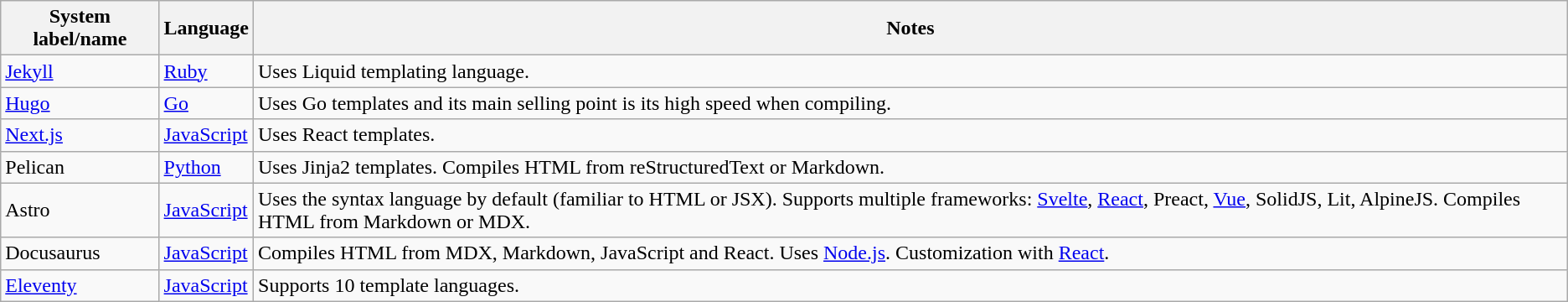<table border="1" cellspacing="0" cellpadding="5" align="center" class="wikitable">
<tr>
<th>System label/name</th>
<th>Language</th>
<th>Notes</th>
</tr>
<tr>
<td><a href='#'>Jekyll</a></td>
<td><a href='#'>Ruby</a></td>
<td>Uses Liquid templating language.</td>
</tr>
<tr>
<td><a href='#'>Hugo</a></td>
<td><a href='#'>Go</a></td>
<td>Uses Go templates and its main selling point is its high speed when compiling.</td>
</tr>
<tr>
<td><a href='#'>Next.js</a></td>
<td><a href='#'>JavaScript</a></td>
<td>Uses React templates.</td>
</tr>
<tr>
<td>Pelican</td>
<td><a href='#'>Python</a></td>
<td>Uses Jinja2 templates. Compiles HTML from reStructuredText or Markdown.</td>
</tr>
<tr>
<td>Astro</td>
<td><a href='#'>JavaScript</a></td>
<td>Uses the  syntax language by default (familiar to HTML or JSX). Supports multiple frameworks: <a href='#'>Svelte</a>, <a href='#'>React</a>, Preact, <a href='#'>Vue</a>, SolidJS, Lit, AlpineJS. Compiles HTML from Markdown or MDX.</td>
</tr>
<tr>
<td>Docusaurus</td>
<td><a href='#'>JavaScript</a></td>
<td>Compiles HTML from MDX, Markdown, JavaScript and React. Uses <a href='#'>Node.js</a>. Customization with <a href='#'>React</a>.</td>
</tr>
<tr>
<td><a href='#'>Eleventy</a></td>
<td><a href='#'>JavaScript</a></td>
<td>Supports 10 template languages.</td>
</tr>
</table>
